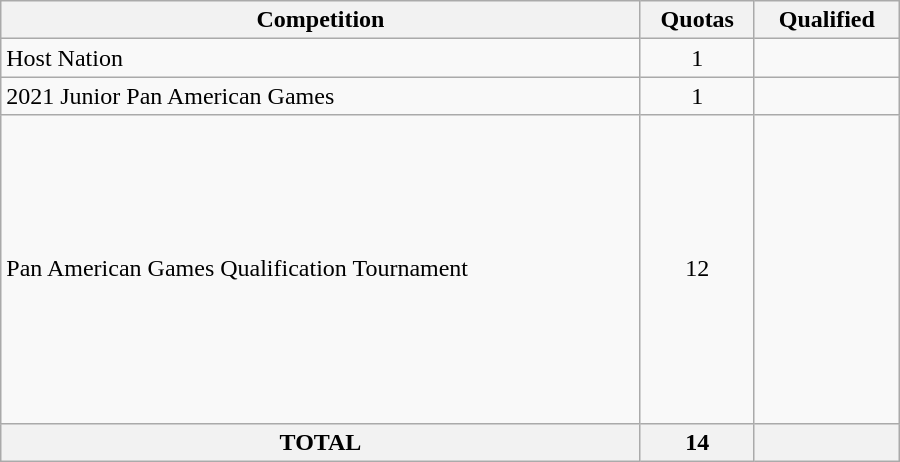<table class = "wikitable" width=600>
<tr>
<th>Competition</th>
<th>Quotas</th>
<th>Qualified</th>
</tr>
<tr>
<td>Host Nation</td>
<td align="center">1</td>
<td></td>
</tr>
<tr>
<td>2021 Junior Pan American Games</td>
<td align="center">1</td>
<td></td>
</tr>
<tr>
<td>Pan American Games Qualification Tournament</td>
<td align="center">12</td>
<td><br><br><br><br><br><br><br><br><br><br><br></td>
</tr>
<tr>
<th>TOTAL</th>
<th>14</th>
<th></th>
</tr>
</table>
